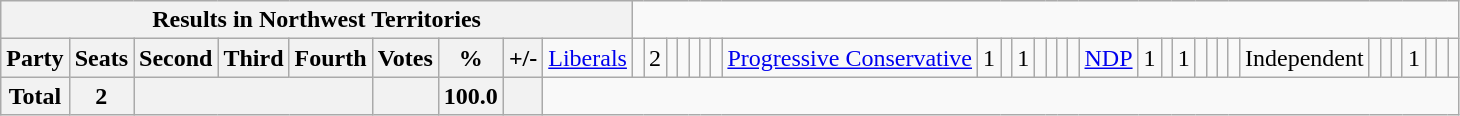<table class="wikitable">
<tr>
<th colspan=10>Results in Northwest Territories</th>
</tr>
<tr>
<th colspan=2>Party</th>
<th>Seats</th>
<th>Second</th>
<th>Third</th>
<th>Fourth</th>
<th>Votes</th>
<th>%</th>
<th>+/-<br></th>
<td><a href='#'>Liberals</a></td>
<td align="right"></td>
<td align="right">2</td>
<td align="right"></td>
<td align="right"></td>
<td align="right"></td>
<td align="right"></td>
<td align="right"><br></td>
<td><a href='#'>Progressive Conservative</a></td>
<td align="right">1</td>
<td align="right"></td>
<td align="right">1</td>
<td align="right"></td>
<td align="right"></td>
<td align="right"></td>
<td align="right"><br></td>
<td><a href='#'>NDP</a></td>
<td align="right">1</td>
<td align="right"></td>
<td align="right">1</td>
<td align="right"></td>
<td align="right"></td>
<td align="right"></td>
<td align="right"><br></td>
<td>Independent</td>
<td align="right"></td>
<td align="right"></td>
<td align="right"></td>
<td align="right">1</td>
<td align="right"></td>
<td align="right"></td>
<td align="right"></td>
</tr>
<tr>
<th colspan="2">Total</th>
<th>2</th>
<th colspan="3"></th>
<th></th>
<th>100.0</th>
<th></th>
</tr>
</table>
